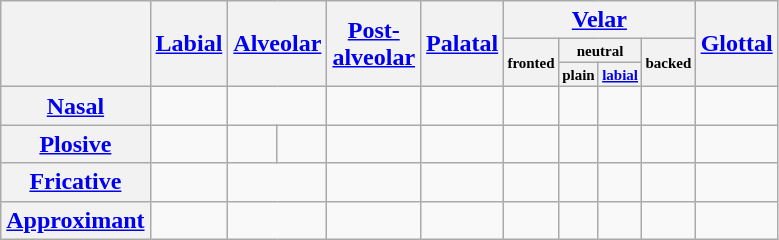<table class="wikitable" style="text-align: center;">
<tr>
<th rowspan="3" colspan="2"></th>
<th rowspan="3"><a href='#'>Labial</a></th>
<th rowspan="3" colspan="2"><a href='#'>Alveolar</a></th>
<th rowspan="3"><a href='#'>Post-<br>alveolar</a></th>
<th rowspan="3"><a href='#'>Palatal</a></th>
<th colspan="4"><a href='#'>Velar</a></th>
<th rowspan="3"><a href='#'>Glottal</a></th>
</tr>
<tr style="font-size: x-small;">
<th rowspan="2">fronted</th>
<th colspan="2">neutral</th>
<th rowspan="2">backed</th>
</tr>
<tr style="font-size: x-small;">
<th>plain</th>
<th><a href='#'>labial</a></th>
</tr>
<tr>
<th colspan="2"><a href='#'>Nasal</a></th>
<td></td>
<td colspan="2"></td>
<td></td>
<td></td>
<td> </td>
<td> </td>
<td> </td>
<td></td>
<td></td>
</tr>
<tr>
<th colspan="2"><a href='#'>Plosive</a></th>
<td></td>
<td></td>
<td></td>
<td></td>
<td></td>
<td> </td>
<td></td>
<td> </td>
<td> </td>
<td> </td>
</tr>
<tr>
<th colspan="2"><a href='#'>Fricative</a></th>
<td> </td>
<td colspan="2"></td>
<td> </td>
<td></td>
<td></td>
<td></td>
<td></td>
<td></td>
<td></td>
</tr>
<tr>
<th colspan="2"><a href='#'>Approximant</a></th>
<td></td>
<td colspan="2"></td>
<td></td>
<td> </td>
<td></td>
<td></td>
<td></td>
<td></td>
<td></td>
</tr>
</table>
